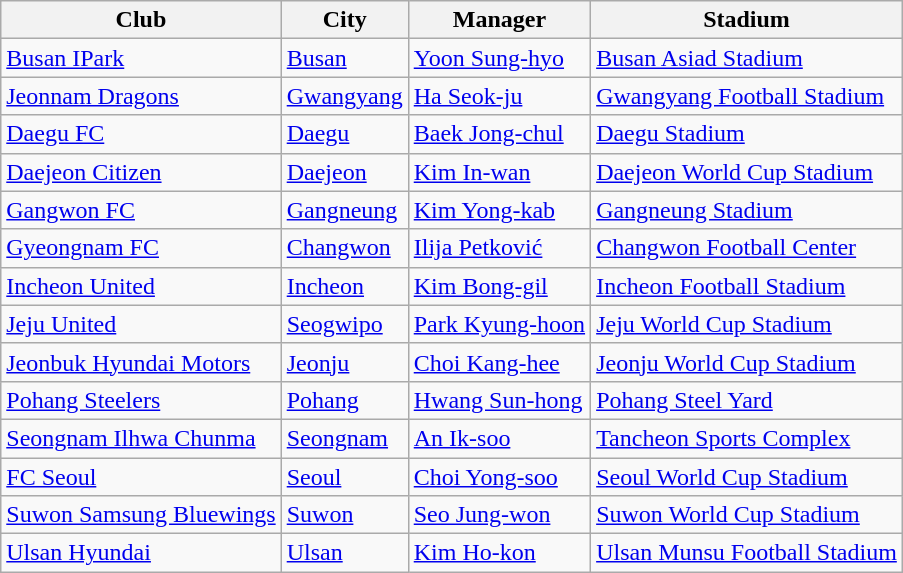<table class="wikitable sortable" style="text-align: left;">
<tr>
<th>Club</th>
<th>City</th>
<th>Manager</th>
<th>Stadium</th>
</tr>
<tr>
<td><a href='#'>Busan IPark</a></td>
<td><a href='#'>Busan</a></td>
<td> <a href='#'>Yoon Sung-hyo</a></td>
<td><a href='#'>Busan Asiad Stadium</a></td>
</tr>
<tr>
<td><a href='#'>Jeonnam Dragons</a></td>
<td><a href='#'>Gwangyang</a></td>
<td> <a href='#'>Ha Seok-ju</a></td>
<td><a href='#'>Gwangyang Football Stadium</a></td>
</tr>
<tr>
<td><a href='#'>Daegu FC</a></td>
<td><a href='#'>Daegu</a></td>
<td> <a href='#'>Baek Jong-chul</a></td>
<td><a href='#'>Daegu Stadium</a></td>
</tr>
<tr>
<td><a href='#'>Daejeon Citizen</a></td>
<td><a href='#'>Daejeon</a></td>
<td> <a href='#'>Kim In-wan</a></td>
<td><a href='#'>Daejeon World Cup Stadium</a></td>
</tr>
<tr>
<td><a href='#'>Gangwon FC</a></td>
<td><a href='#'>Gangneung</a></td>
<td> <a href='#'>Kim Yong-kab</a></td>
<td><a href='#'>Gangneung Stadium</a></td>
</tr>
<tr>
<td><a href='#'>Gyeongnam FC</a></td>
<td><a href='#'>Changwon</a></td>
<td> <a href='#'>Ilija Petković</a></td>
<td><a href='#'>Changwon Football Center</a></td>
</tr>
<tr>
<td><a href='#'>Incheon United</a></td>
<td><a href='#'>Incheon</a></td>
<td> <a href='#'>Kim Bong-gil</a></td>
<td><a href='#'>Incheon Football Stadium</a></td>
</tr>
<tr>
<td><a href='#'>Jeju United</a></td>
<td><a href='#'>Seogwipo</a></td>
<td> <a href='#'>Park Kyung-hoon</a></td>
<td><a href='#'>Jeju World Cup Stadium</a></td>
</tr>
<tr>
<td><a href='#'>Jeonbuk Hyundai Motors</a></td>
<td><a href='#'>Jeonju</a></td>
<td> <a href='#'>Choi Kang-hee</a></td>
<td><a href='#'>Jeonju World Cup Stadium</a></td>
</tr>
<tr>
<td><a href='#'>Pohang Steelers</a></td>
<td><a href='#'>Pohang</a></td>
<td> <a href='#'>Hwang Sun-hong</a></td>
<td><a href='#'>Pohang Steel Yard</a></td>
</tr>
<tr>
<td><a href='#'>Seongnam Ilhwa Chunma</a></td>
<td><a href='#'>Seongnam</a></td>
<td> <a href='#'>An Ik-soo</a></td>
<td><a href='#'>Tancheon Sports Complex</a></td>
</tr>
<tr>
<td><a href='#'>FC Seoul</a></td>
<td><a href='#'>Seoul</a></td>
<td> <a href='#'>Choi Yong-soo</a></td>
<td><a href='#'>Seoul World Cup Stadium</a></td>
</tr>
<tr>
<td><a href='#'>Suwon Samsung Bluewings</a></td>
<td><a href='#'>Suwon</a></td>
<td> <a href='#'>Seo Jung-won</a></td>
<td><a href='#'>Suwon World Cup Stadium</a></td>
</tr>
<tr>
<td><a href='#'>Ulsan Hyundai</a></td>
<td><a href='#'>Ulsan</a></td>
<td> <a href='#'>Kim Ho-kon</a></td>
<td><a href='#'>Ulsan Munsu Football Stadium</a></td>
</tr>
</table>
